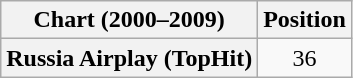<table class="wikitable plainrowheaders" style="text-align:center">
<tr>
<th scope="col">Chart (2000–2009)</th>
<th scope="col">Position</th>
</tr>
<tr>
<th scope="row">Russia Airplay (TopHit)</th>
<td>36</td>
</tr>
</table>
